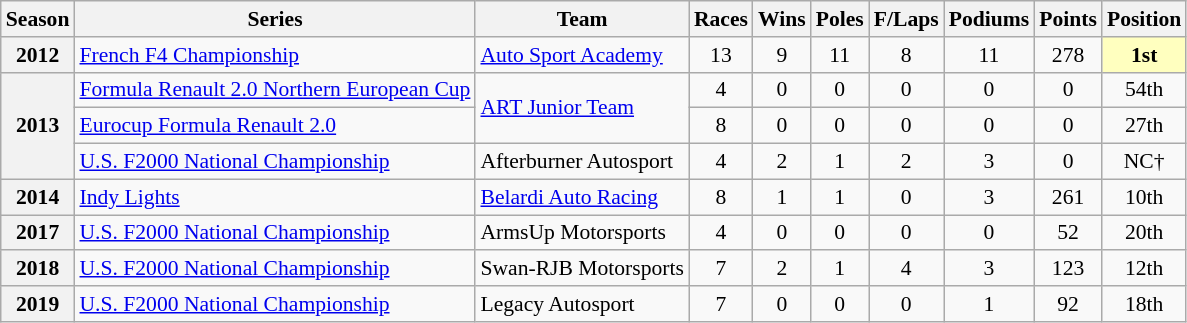<table class="wikitable" style="font-size: 90%; text-align:center">
<tr>
<th>Season</th>
<th>Series</th>
<th>Team</th>
<th>Races</th>
<th>Wins</th>
<th>Poles</th>
<th>F/Laps</th>
<th>Podiums</th>
<th>Points</th>
<th>Position</th>
</tr>
<tr>
<th>2012</th>
<td align=left><a href='#'>French F4 Championship</a></td>
<td align=left><a href='#'>Auto Sport Academy</a></td>
<td>13</td>
<td>9</td>
<td>11</td>
<td>8</td>
<td>11</td>
<td>278</td>
<td style="background:#FFFFBF;"><strong>1st</strong></td>
</tr>
<tr>
<th rowspan="3">2013</th>
<td align=left><a href='#'>Formula Renault 2.0 Northern European Cup</a></td>
<td rowspan="2" align=left><a href='#'>ART Junior Team</a></td>
<td>4</td>
<td>0</td>
<td>0</td>
<td>0</td>
<td>0</td>
<td>0</td>
<td>54th</td>
</tr>
<tr>
<td align=left><a href='#'>Eurocup Formula Renault 2.0</a></td>
<td>8</td>
<td>0</td>
<td>0</td>
<td>0</td>
<td>0</td>
<td>0</td>
<td>27th</td>
</tr>
<tr>
<td align=left><a href='#'>U.S. F2000 National Championship</a></td>
<td align=left>Afterburner Autosport</td>
<td>4</td>
<td>2</td>
<td>1</td>
<td>2</td>
<td>3</td>
<td>0</td>
<td>NC†</td>
</tr>
<tr>
<th>2014</th>
<td align=left><a href='#'>Indy Lights</a></td>
<td align=left><a href='#'>Belardi Auto Racing</a></td>
<td>8</td>
<td>1</td>
<td>1</td>
<td>0</td>
<td>3</td>
<td>261</td>
<td>10th</td>
</tr>
<tr>
<th>2017</th>
<td align=left><a href='#'>U.S. F2000 National Championship</a></td>
<td align=left>ArmsUp Motorsports</td>
<td>4</td>
<td>0</td>
<td>0</td>
<td>0</td>
<td>0</td>
<td>52</td>
<td>20th</td>
</tr>
<tr>
<th>2018</th>
<td align=left><a href='#'>U.S. F2000 National Championship</a></td>
<td align=left>Swan-RJB Motorsports</td>
<td>7</td>
<td>2</td>
<td>1</td>
<td>4</td>
<td>3</td>
<td>123</td>
<td>12th</td>
</tr>
<tr>
<th>2019</th>
<td align=left><a href='#'>U.S. F2000 National Championship</a></td>
<td align=left>Legacy Autosport</td>
<td>7</td>
<td>0</td>
<td>0</td>
<td>0</td>
<td>1</td>
<td>92</td>
<td>18th</td>
</tr>
</table>
